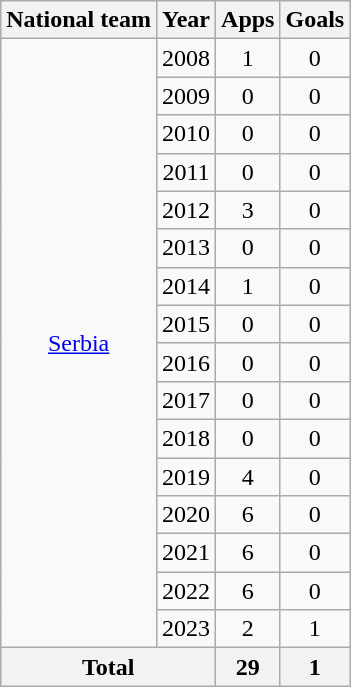<table class="wikitable" style="text-align:center">
<tr>
<th>National team</th>
<th>Year</th>
<th>Apps</th>
<th>Goals</th>
</tr>
<tr>
<td rowspan="16"><a href='#'>Serbia</a></td>
<td>2008</td>
<td>1</td>
<td>0</td>
</tr>
<tr>
<td>2009</td>
<td>0</td>
<td>0</td>
</tr>
<tr>
<td>2010</td>
<td>0</td>
<td>0</td>
</tr>
<tr>
<td>2011</td>
<td>0</td>
<td>0</td>
</tr>
<tr>
<td>2012</td>
<td>3</td>
<td>0</td>
</tr>
<tr>
<td>2013</td>
<td>0</td>
<td>0</td>
</tr>
<tr>
<td>2014</td>
<td>1</td>
<td>0</td>
</tr>
<tr>
<td>2015</td>
<td>0</td>
<td>0</td>
</tr>
<tr>
<td>2016</td>
<td>0</td>
<td>0</td>
</tr>
<tr>
<td>2017</td>
<td>0</td>
<td>0</td>
</tr>
<tr>
<td>2018</td>
<td>0</td>
<td>0</td>
</tr>
<tr>
<td>2019</td>
<td>4</td>
<td>0</td>
</tr>
<tr>
<td>2020</td>
<td>6</td>
<td>0</td>
</tr>
<tr>
<td>2021</td>
<td>6</td>
<td>0</td>
</tr>
<tr>
<td>2022</td>
<td>6</td>
<td>0</td>
</tr>
<tr>
<td>2023</td>
<td>2</td>
<td>1</td>
</tr>
<tr>
<th colspan="2">Total</th>
<th>29</th>
<th>1</th>
</tr>
</table>
